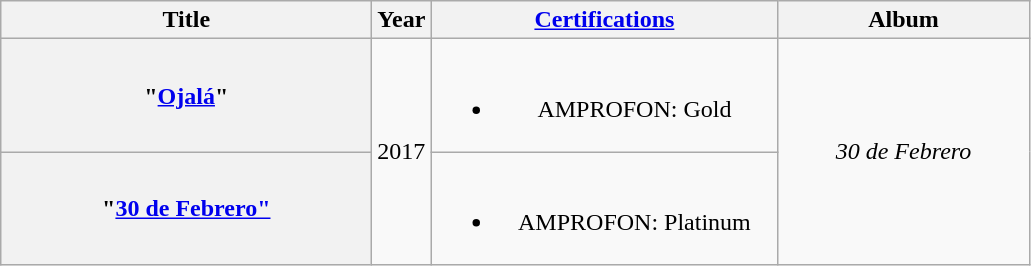<table class="wikitable plainrowheaders" style="text-align:center;">
<tr>
<th scope="col" style="width:15em;">Title</th>
<th scope="col" style="width:2em;">Year</th>
<th scope="col" style="width:14em;"><a href='#'>Certifications</a></th>
<th scope="col" style="width:10em;">Album</th>
</tr>
<tr>
<th scope="row">"<a href='#'>Ojalá</a>"</th>
<td rowspan="4">2017</td>
<td><br><ul><li>AMPROFON: Gold</li></ul></td>
<td rowspan="4"><em>30 de Febrero</em></td>
</tr>
<tr>
<th scope="row">"<a href='#'>30 de Febrero"</a><br></th>
<td><br><ul><li>AMPROFON: Platinum</li></ul></td>
</tr>
</table>
